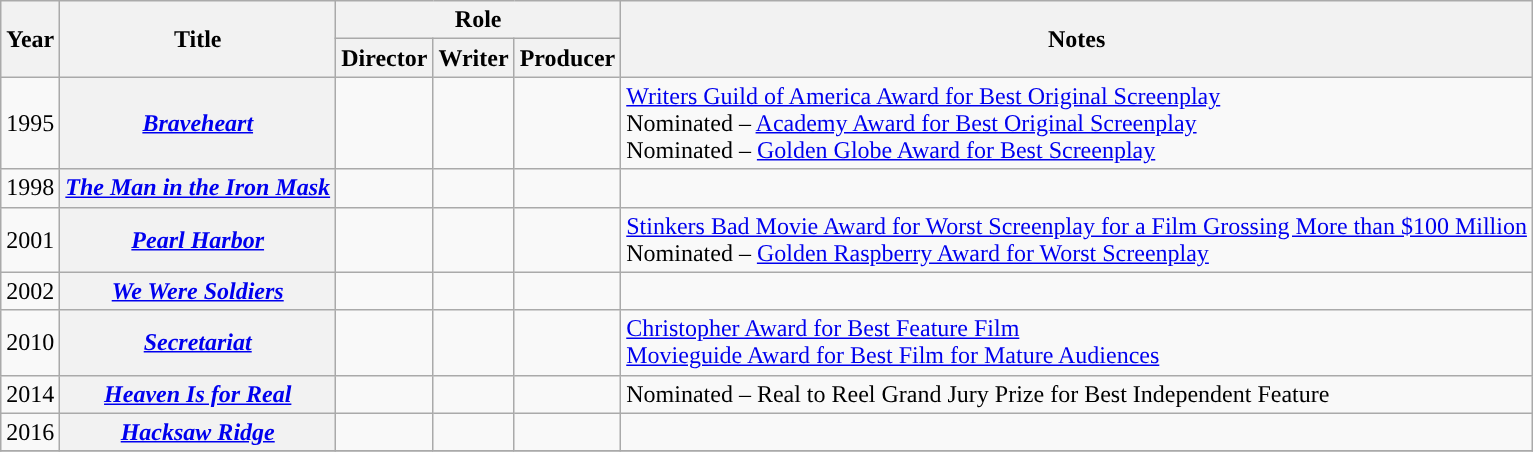<table class="wikitable">
<tr>
<th rowspan="2">Year</th>
<th rowspan="2">Title</th>
<th colspan="3">Role</th>
<th rowspan="2">Notes</th>
</tr>
<tr>
<th scope="col">Director</th>
<th scope="col">Writer</th>
<th scope="col">Producer</th>
</tr>
<tr>
<td>1995</td>
<th scope="row"><em><a href='#'>Braveheart</a></em></th>
<td></td>
<td></td>
<td></td>
<td><a href='#'>Writers Guild of America Award for Best Original Screenplay</a><br>Nominated – <a href='#'>Academy Award for Best Original Screenplay</a><br>Nominated – <a href='#'>Golden Globe Award for Best Screenplay</a></td>
</tr>
<tr>
<td>1998</td>
<th scope="row"><em><a href='#'>The Man in the Iron Mask</a></em></th>
<td></td>
<td></td>
<td></td>
<td></td>
</tr>
<tr>
<td>2001</td>
<th scope="row"><em><a href='#'>Pearl Harbor</a></em></th>
<td></td>
<td></td>
<td></td>
<td><a href='#'>Stinkers Bad Movie Award for Worst Screenplay for a Film Grossing More than $100 Million</a><br>Nominated – <a href='#'>Golden Raspberry Award for Worst Screenplay</a></td>
</tr>
<tr>
<td>2002</td>
<th scope="row"><em><a href='#'>We Were Soldiers</a></em></th>
<td></td>
<td></td>
<td></td>
<td></td>
</tr>
<tr>
<td>2010</td>
<th scope="row"><em><a href='#'>Secretariat</a></em></th>
<td></td>
<td></td>
<td></td>
<td><a href='#'>Christopher Award for Best Feature Film</a><br><a href='#'>Movieguide Award for Best Film for Mature Audiences</a></td>
</tr>
<tr>
<td>2014</td>
<th scope="row"><em><a href='#'>Heaven Is for Real</a></em></th>
<td></td>
<td></td>
<td></td>
<td>Nominated – Real to Reel Grand Jury Prize for Best Independent Feature</td>
</tr>
<tr>
<td>2016</td>
<th scope="row"><em><a href='#'>Hacksaw Ridge</a></th>
<td></td>
<td></td>
<td></td>
<td></td>
</tr>
<tr>
</tr>
</table>
